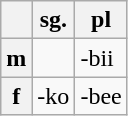<table class=wikitable>
<tr>
<th></th>
<th>sg.</th>
<th>pl</th>
</tr>
<tr>
<th>m</th>
<td></td>
<td>-bii</td>
</tr>
<tr>
<th>f</th>
<td>-ko</td>
<td>-bee</td>
</tr>
</table>
